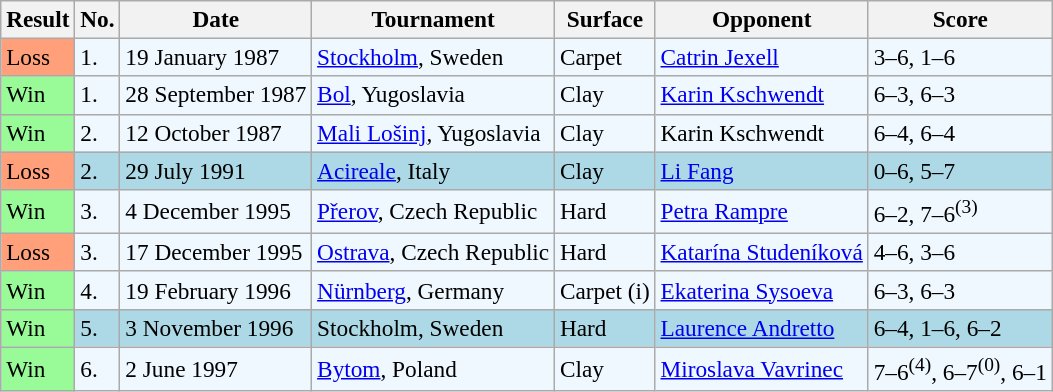<table class="wikitable sortable" style="font-size:97%">
<tr>
<th>Result</th>
<th>No.</th>
<th>Date</th>
<th>Tournament</th>
<th>Surface</th>
<th>Opponent</th>
<th>Score</th>
</tr>
<tr style="background:#f0f8ff;">
<td style="background:#ffa07a;">Loss</td>
<td>1.</td>
<td>19 January 1987</td>
<td><a href='#'>Stockholm</a>, Sweden</td>
<td>Carpet</td>
<td> <a href='#'>Catrin Jexell</a></td>
<td>3–6, 1–6</td>
</tr>
<tr style="background:#f0f8ff;">
<td style="background:#98fb98;">Win</td>
<td>1.</td>
<td>28 September 1987</td>
<td><a href='#'>Bol</a>, Yugoslavia</td>
<td>Clay</td>
<td> <a href='#'>Karin Kschwendt</a></td>
<td>6–3, 6–3</td>
</tr>
<tr style="background:#f0f8ff;">
<td style="background:#98fb98;">Win</td>
<td>2.</td>
<td>12 October 1987</td>
<td><a href='#'>Mali Lošinj</a>, Yugoslavia</td>
<td>Clay</td>
<td> Karin Kschwendt</td>
<td>6–4, 6–4</td>
</tr>
<tr style="background:lightblue;">
<td style="background:#ffa07a;">Loss</td>
<td>2.</td>
<td>29 July 1991</td>
<td><a href='#'>Acireale</a>, Italy</td>
<td>Clay</td>
<td> <a href='#'>Li Fang</a></td>
<td>0–6, 5–7</td>
</tr>
<tr style="background:#f0f8ff;">
<td style="background:#98fb98;">Win</td>
<td>3.</td>
<td>4 December 1995</td>
<td><a href='#'>Přerov</a>, Czech Republic</td>
<td>Hard</td>
<td> <a href='#'>Petra Rampre</a></td>
<td>6–2, 7–6<sup>(3)</sup></td>
</tr>
<tr style="background:#f0f8ff;">
<td style="background:#ffa07a;">Loss</td>
<td>3.</td>
<td>17 December 1995</td>
<td><a href='#'>Ostrava</a>, Czech Republic</td>
<td>Hard</td>
<td> <a href='#'>Katarína Studeníková</a></td>
<td>4–6, 3–6</td>
</tr>
<tr style="background:#f0f8ff;">
<td style="background:#98fb98;">Win</td>
<td>4.</td>
<td>19 February 1996</td>
<td><a href='#'>Nürnberg</a>, Germany</td>
<td>Carpet (i)</td>
<td> <a href='#'>Ekaterina Sysoeva</a></td>
<td>6–3, 6–3</td>
</tr>
<tr style="background:lightblue;">
<td style="background:#98fb98;">Win</td>
<td>5.</td>
<td>3 November 1996</td>
<td>Stockholm, Sweden</td>
<td>Hard</td>
<td> <a href='#'>Laurence Andretto</a></td>
<td>6–4, 1–6, 6–2</td>
</tr>
<tr style="background:#f0f8ff;">
<td style="background:#98fb98;">Win</td>
<td>6.</td>
<td>2 June 1997</td>
<td><a href='#'>Bytom</a>, Poland</td>
<td>Clay</td>
<td> <a href='#'>Miroslava Vavrinec</a></td>
<td>7–6<sup>(4)</sup>, 6–7<sup>(0)</sup>, 6–1</td>
</tr>
</table>
